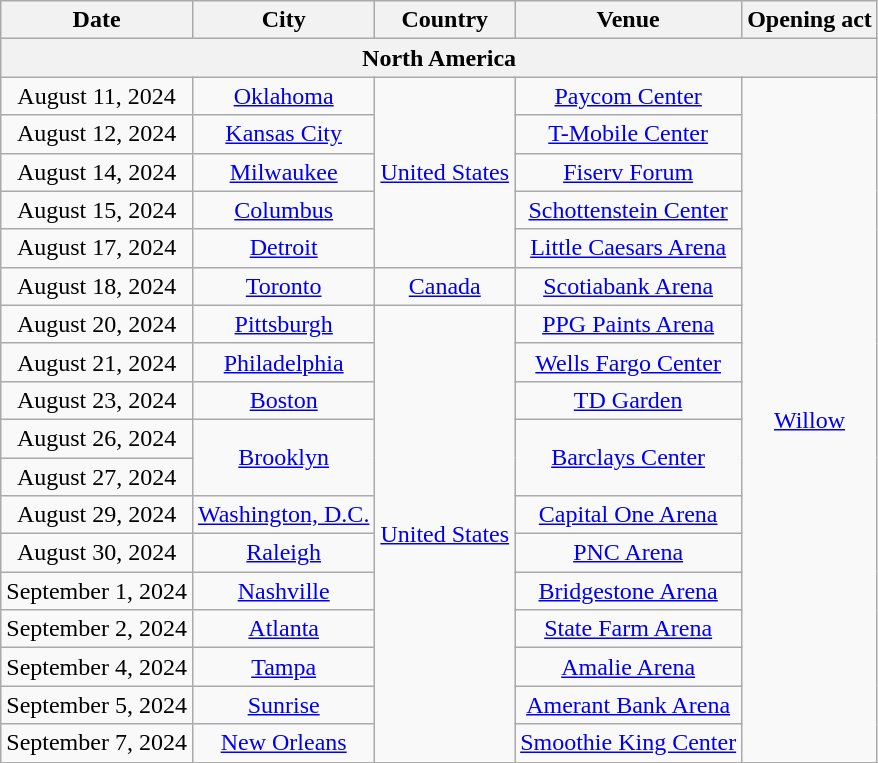<table class="wikitable" style="text-align:center;">
<tr>
<th>Date</th>
<th>City</th>
<th>Country</th>
<th>Venue</th>
<th>Opening act</th>
</tr>
<tr>
<th colspan="5">North America</th>
</tr>
<tr>
<td>August 11, 2024</td>
<td><a href='#'>Oklahoma</a></td>
<td rowspan="5"><a href='#'>United States</a></td>
<td><a href='#'>Paycom Center</a></td>
<td rowspan="18"><a href='#'>Willow</a></td>
</tr>
<tr>
<td>August 12, 2024</td>
<td><a href='#'>Kansas City</a></td>
<td><a href='#'>T-Mobile Center</a></td>
</tr>
<tr>
<td>August 14, 2024</td>
<td><a href='#'>Milwaukee</a></td>
<td><a href='#'>Fiserv Forum</a></td>
</tr>
<tr>
<td>August 15, 2024</td>
<td><a href='#'>Columbus</a></td>
<td><a href='#'>Schottenstein Center</a></td>
</tr>
<tr>
<td>August 17, 2024</td>
<td><a href='#'>Detroit</a></td>
<td><a href='#'>Little Caesars Arena</a></td>
</tr>
<tr>
<td>August 18, 2024</td>
<td><a href='#'>Toronto</a></td>
<td><a href='#'>Canada</a></td>
<td><a href='#'>Scotiabank Arena</a></td>
</tr>
<tr>
<td>August 20, 2024</td>
<td><a href='#'>Pittsburgh</a></td>
<td rowspan="12"><a href='#'>United States</a></td>
<td><a href='#'>PPG Paints Arena</a></td>
</tr>
<tr>
<td>August 21, 2024</td>
<td><a href='#'>Philadelphia</a></td>
<td><a href='#'>Wells Fargo Center</a></td>
</tr>
<tr>
<td>August 23, 2024</td>
<td><a href='#'>Boston</a></td>
<td><a href='#'>TD Garden</a></td>
</tr>
<tr>
<td>August 26, 2024</td>
<td rowspan="2"><a href='#'>Brooklyn</a></td>
<td rowspan="2"><a href='#'>Barclays Center</a></td>
</tr>
<tr>
<td>August 27, 2024</td>
</tr>
<tr>
<td>August 29, 2024</td>
<td><a href='#'>Washington, D.C.</a></td>
<td><a href='#'>Capital One Arena</a></td>
</tr>
<tr>
<td>August 30, 2024</td>
<td><a href='#'>Raleigh</a></td>
<td><a href='#'>PNC Arena</a></td>
</tr>
<tr>
<td>September 1, 2024</td>
<td><a href='#'>Nashville</a></td>
<td><a href='#'>Bridgestone Arena</a></td>
</tr>
<tr>
<td>September 2, 2024</td>
<td><a href='#'>Atlanta</a></td>
<td><a href='#'>State Farm Arena</a></td>
</tr>
<tr>
<td>September 4, 2024</td>
<td><a href='#'>Tampa</a></td>
<td><a href='#'>Amalie Arena</a></td>
</tr>
<tr>
<td>September 5, 2024</td>
<td><a href='#'>Sunrise</a></td>
<td><a href='#'>Amerant Bank Arena</a></td>
</tr>
<tr>
<td>September 7, 2024</td>
<td><a href='#'>New Orleans</a></td>
<td><a href='#'>Smoothie King Center</a></td>
</tr>
<tr>
</tr>
</table>
